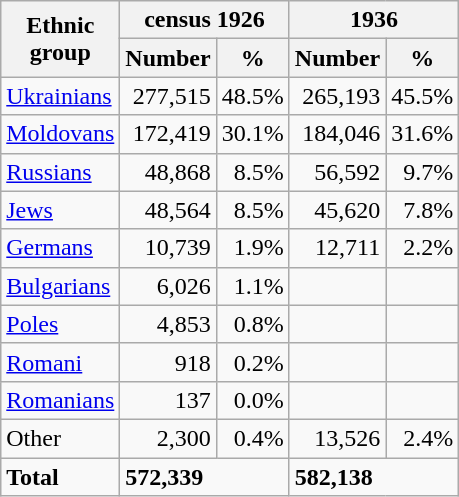<table class="wikitable">
<tr>
<th rowspan="2">Ethnic<br>group</th>
<th colspan="2">census 1926</th>
<th colspan="2">1936</th>
</tr>
<tr>
<th>Number</th>
<th>%</th>
<th>Number</th>
<th>%</th>
</tr>
<tr>
<td><a href='#'>Ukrainians</a></td>
<td align="right">277,515</td>
<td align="right">48.5%</td>
<td align="right">265,193</td>
<td align="right">45.5%</td>
</tr>
<tr>
<td><a href='#'>Moldovans</a></td>
<td align="right">172,419</td>
<td align="right">30.1%</td>
<td align="right">184,046</td>
<td align="right">31.6%</td>
</tr>
<tr>
<td><a href='#'>Russians</a></td>
<td align="right">48,868</td>
<td align="right">8.5%</td>
<td align="right">56,592</td>
<td align="right">9.7%</td>
</tr>
<tr>
<td><a href='#'>Jews</a></td>
<td align="right">48,564</td>
<td align="right">8.5%</td>
<td align="right">45,620</td>
<td align="right">7.8%</td>
</tr>
<tr>
<td><a href='#'>Germans</a></td>
<td align="right">10,739</td>
<td align="right">1.9%</td>
<td align="right">12,711</td>
<td align="right">2.2%</td>
</tr>
<tr>
<td><a href='#'>Bulgarians</a></td>
<td align="right">6,026</td>
<td align="right">1.1%</td>
<td align="right"></td>
<td align="right"></td>
</tr>
<tr>
<td><a href='#'>Poles</a></td>
<td align="right">4,853</td>
<td align="right">0.8%</td>
<td align="right"></td>
<td align="right"></td>
</tr>
<tr>
<td><a href='#'>Romani</a></td>
<td align="right">918</td>
<td align="right">0.2%</td>
<td align="right"></td>
<td align="right"></td>
</tr>
<tr>
<td><a href='#'>Romanians</a></td>
<td align="right">137</td>
<td align="right">0.0%</td>
<td align="right"></td>
<td align="right"></td>
</tr>
<tr>
<td>Other</td>
<td align="right">2,300</td>
<td align="right">0.4%</td>
<td align="right">13,526</td>
<td align="right">2.4%</td>
</tr>
<tr>
<td align="left"><strong>Total</strong></td>
<td colspan="2"><strong>572,339</strong></td>
<td colspan="2"><strong>582,138</strong></td>
</tr>
</table>
